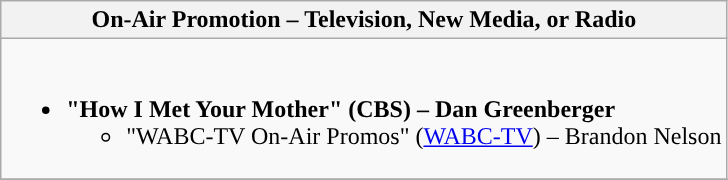<table class=wikitable style="width=100%">
<tr>
<th colspan="2" style="background:">On-Air Promotion – Television, New Media, or Radio</th>
</tr>
<tr>
<td colspan="2" style="vertical-align:top;"><br><ul><li><strong>"How I Met Your Mother" (CBS) – Dan Greenberger</strong><ul><li>"WABC-TV On-Air Promos" (<a href='#'>WABC-TV</a>) – Brandon Nelson</li></ul></li></ul></td>
</tr>
<tr>
</tr>
</table>
